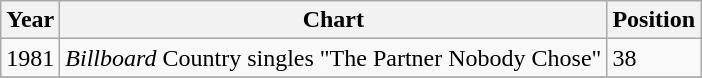<table class="wikitable">
<tr>
<th>Year</th>
<th>Chart</th>
<th>Position</th>
</tr>
<tr>
<td>1981</td>
<td><em>Billboard</em> Country singles "The Partner Nobody Chose"</td>
<td>38</td>
</tr>
<tr>
</tr>
</table>
